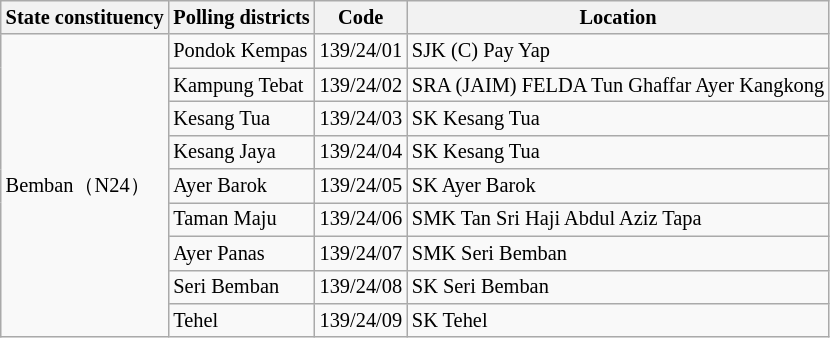<table class="wikitable sortable mw-collapsible" style="white-space:nowrap;font-size:85%">
<tr>
<th>State constituency</th>
<th>Polling districts</th>
<th>Code</th>
<th>Location</th>
</tr>
<tr>
<td rowspan="9">Bemban（N24）</td>
<td>Pondok Kempas</td>
<td>139/24/01</td>
<td>SJK (C) Pay Yap</td>
</tr>
<tr>
<td>Kampung Tebat</td>
<td>139/24/02</td>
<td>SRA (JAIM) FELDA Tun Ghaffar Ayer Kangkong</td>
</tr>
<tr>
<td>Kesang Tua</td>
<td>139/24/03</td>
<td>SK Kesang Tua</td>
</tr>
<tr>
<td>Kesang Jaya</td>
<td>139/24/04</td>
<td>SK Kesang Tua</td>
</tr>
<tr>
<td>Ayer Barok</td>
<td>139/24/05</td>
<td>SK Ayer Barok</td>
</tr>
<tr>
<td>Taman Maju</td>
<td>139/24/06</td>
<td>SMK Tan Sri Haji Abdul Aziz Tapa</td>
</tr>
<tr>
<td>Ayer Panas</td>
<td>139/24/07</td>
<td>SMK Seri Bemban</td>
</tr>
<tr>
<td>Seri Bemban</td>
<td>139/24/08</td>
<td>SK Seri Bemban</td>
</tr>
<tr>
<td>Tehel</td>
<td>139/24/09</td>
<td>SK Tehel</td>
</tr>
</table>
